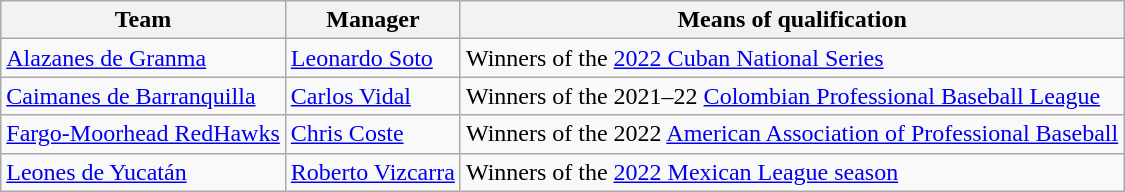<table class="wikitable">
<tr>
<th>Team</th>
<th>Manager</th>
<th>Means of qualification</th>
</tr>
<tr>
<td> <a href='#'>Alazanes de Granma</a></td>
<td> <a href='#'>Leonardo Soto</a></td>
<td>Winners of the <a href='#'>2022 Cuban National Series</a></td>
</tr>
<tr>
<td> <a href='#'>Caimanes de Barranquilla</a></td>
<td> <a href='#'>Carlos Vidal</a></td>
<td>Winners of the 2021–22 <a href='#'>Colombian Professional Baseball League</a></td>
</tr>
<tr>
<td> <a href='#'>Fargo-Moorhead RedHawks</a></td>
<td> <a href='#'>Chris Coste</a></td>
<td>Winners of the 2022 <a href='#'>American Association of Professional Baseball</a></td>
</tr>
<tr>
<td> <a href='#'>Leones de Yucatán</a></td>
<td> <a href='#'>Roberto Vizcarra</a></td>
<td>Winners of the <a href='#'>2022 Mexican League season</a></td>
</tr>
</table>
